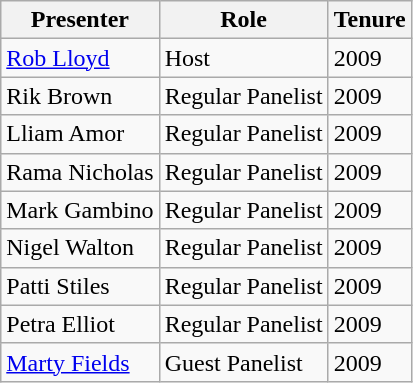<table class="wikitable sortable">
<tr>
<th>Presenter</th>
<th>Role</th>
<th>Tenure</th>
</tr>
<tr>
<td><a href='#'>Rob Lloyd</a></td>
<td>Host</td>
<td>2009</td>
</tr>
<tr>
<td>Rik Brown</td>
<td>Regular Panelist</td>
<td>2009</td>
</tr>
<tr>
<td>Lliam Amor</td>
<td>Regular Panelist</td>
<td>2009</td>
</tr>
<tr>
<td>Rama Nicholas</td>
<td>Regular Panelist</td>
<td>2009</td>
</tr>
<tr>
<td>Mark Gambino</td>
<td>Regular Panelist</td>
<td>2009</td>
</tr>
<tr>
<td>Nigel Walton</td>
<td>Regular Panelist</td>
<td>2009</td>
</tr>
<tr>
<td>Patti Stiles</td>
<td>Regular Panelist</td>
<td>2009</td>
</tr>
<tr>
<td>Petra Elliot</td>
<td>Regular Panelist</td>
<td>2009</td>
</tr>
<tr>
<td><a href='#'>Marty Fields</a></td>
<td>Guest Panelist</td>
<td>2009</td>
</tr>
</table>
